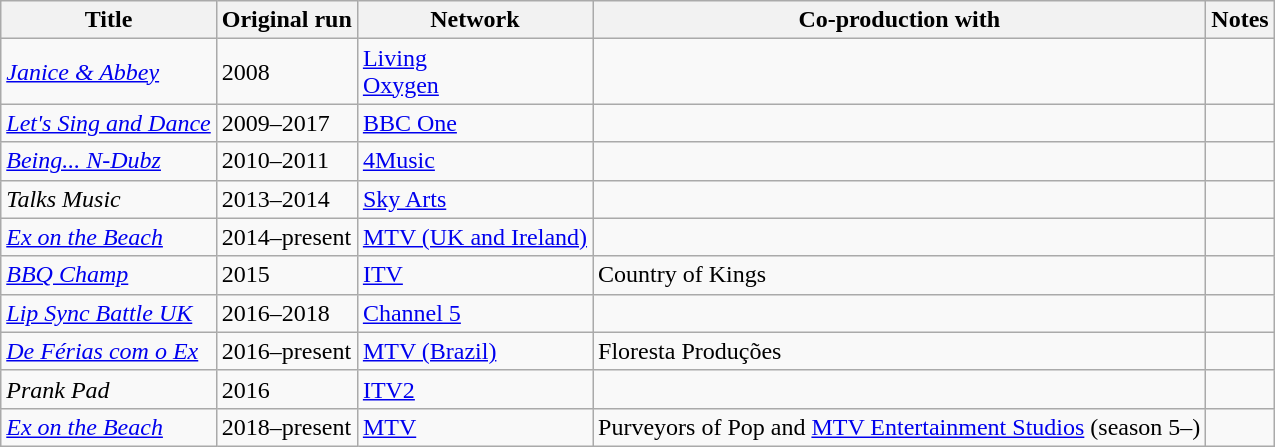<table class="wikitable sortable">
<tr>
<th>Title</th>
<th>Original run</th>
<th>Network</th>
<th>Co-production with</th>
<th>Notes</th>
</tr>
<tr>
<td><em><a href='#'>Janice & Abbey</a></em></td>
<td>2008</td>
<td><a href='#'>Living</a><br><a href='#'>Oxygen</a></td>
<td></td>
<td></td>
</tr>
<tr>
<td><em><a href='#'>Let's Sing and Dance</a></em></td>
<td>2009–2017</td>
<td><a href='#'>BBC One</a></td>
<td></td>
<td></td>
</tr>
<tr>
<td><em><a href='#'>Being... N-Dubz</a></em></td>
<td>2010–2011</td>
<td><a href='#'>4Music</a></td>
<td></td>
<td></td>
</tr>
<tr>
<td><em>Talks Music</em></td>
<td>2013–2014</td>
<td><a href='#'>Sky Arts</a></td>
<td></td>
<td></td>
</tr>
<tr>
<td><em><a href='#'>Ex on the Beach</a></em></td>
<td>2014–present</td>
<td><a href='#'>MTV (UK and Ireland)</a></td>
<td></td>
<td></td>
</tr>
<tr>
<td><em><a href='#'>BBQ Champ</a></em></td>
<td>2015</td>
<td><a href='#'>ITV</a></td>
<td>Country of Kings</td>
<td></td>
</tr>
<tr>
<td><em><a href='#'>Lip Sync Battle UK</a></em></td>
<td>2016–2018</td>
<td><a href='#'>Channel 5</a></td>
<td></td>
<td></td>
</tr>
<tr>
<td><em><a href='#'>De Férias com o Ex</a></em></td>
<td>2016–present</td>
<td><a href='#'>MTV (Brazil)</a></td>
<td>Floresta Produções</td>
<td></td>
</tr>
<tr>
<td><em>Prank Pad</em></td>
<td>2016</td>
<td><a href='#'>ITV2</a></td>
<td></td>
<td></td>
</tr>
<tr>
<td><em><a href='#'>Ex on the Beach</a></em></td>
<td>2018–present</td>
<td><a href='#'>MTV</a></td>
<td>Purveyors of Pop and <a href='#'>MTV Entertainment Studios</a> (season 5–)</td>
<td></td>
</tr>
</table>
